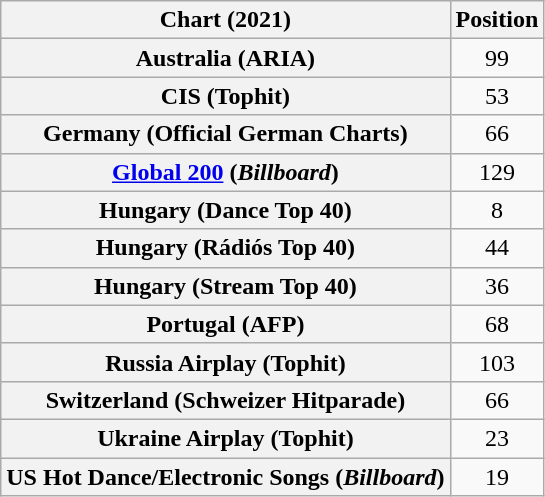<table class="wikitable sortable plainrowheaders" style="text-align:center">
<tr>
<th scope="col">Chart (2021)</th>
<th scope="col">Position</th>
</tr>
<tr>
<th scope="row">Australia (ARIA)</th>
<td>99</td>
</tr>
<tr>
<th scope="row">CIS (Tophit)</th>
<td>53</td>
</tr>
<tr>
<th scope="row">Germany (Official German Charts)</th>
<td>66</td>
</tr>
<tr>
<th scope="row"><a href='#'>Global 200</a> (<em>Billboard</em>)</th>
<td>129</td>
</tr>
<tr>
<th scope="row">Hungary (Dance Top 40)</th>
<td>8</td>
</tr>
<tr>
<th scope="row">Hungary (Rádiós Top 40)</th>
<td>44</td>
</tr>
<tr>
<th scope="row">Hungary (Stream Top 40)</th>
<td>36</td>
</tr>
<tr>
<th scope="row">Portugal (AFP)</th>
<td>68</td>
</tr>
<tr>
<th scope="row">Russia Airplay (Tophit)</th>
<td>103</td>
</tr>
<tr>
<th scope="row">Switzerland (Schweizer Hitparade)</th>
<td>66</td>
</tr>
<tr>
<th scope="row">Ukraine Airplay (Tophit)</th>
<td>23</td>
</tr>
<tr>
<th scope="row">US Hot Dance/Electronic Songs (<em>Billboard</em>)</th>
<td>19</td>
</tr>
</table>
